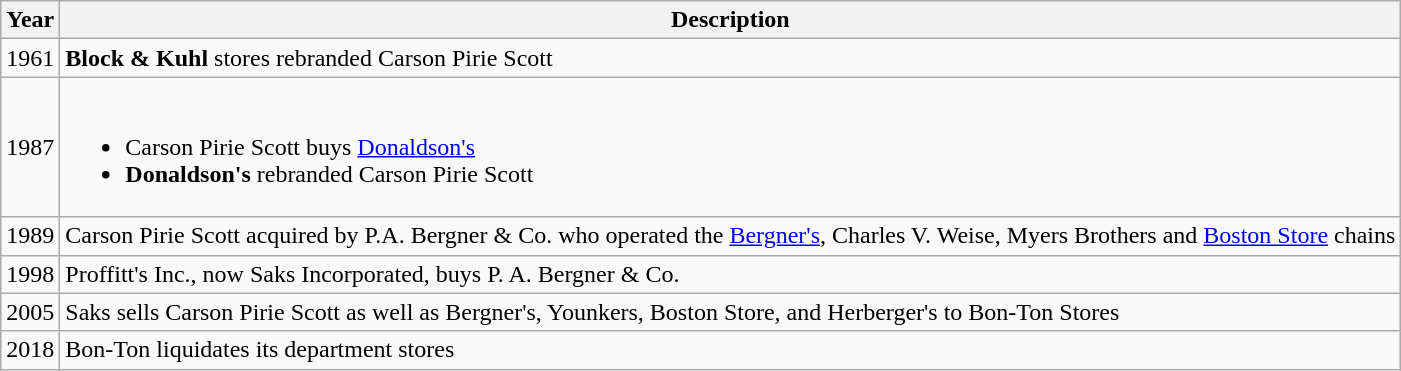<table table class=wikitable>
<tr>
<th>Year</th>
<th>Description</th>
</tr>
<tr>
<td>1961</td>
<td><strong>Block & Kuhl</strong> stores rebranded Carson Pirie Scott</td>
</tr>
<tr>
<td>1987</td>
<td><br><ul><li>Carson Pirie Scott buys <a href='#'>Donaldson's</a></li><li><strong>Donaldson's</strong> rebranded Carson Pirie Scott</li></ul></td>
</tr>
<tr>
<td>1989</td>
<td>Carson Pirie Scott acquired by P.A. Bergner & Co. who operated the <a href='#'>Bergner's</a>, Charles V. Weise, Myers Brothers and <a href='#'>Boston Store</a> chains</td>
</tr>
<tr>
<td>1998</td>
<td>Proffitt's Inc., now Saks Incorporated, buys P. A. Bergner & Co.</td>
</tr>
<tr>
<td>2005</td>
<td>Saks sells Carson Pirie Scott as well as Bergner's, Younkers, Boston Store, and Herberger's to Bon-Ton Stores</td>
</tr>
<tr>
<td>2018</td>
<td>Bon-Ton liquidates its department stores</td>
</tr>
</table>
